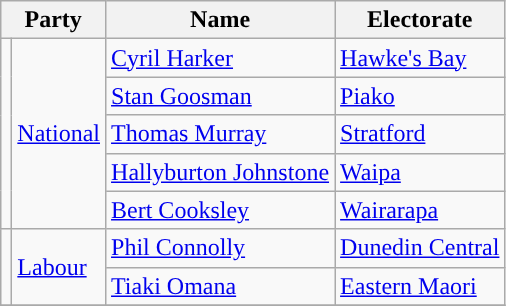<table class="wikitable">
<tr>
<th colspan=2>Party</th>
<th>Name</th>
<th>Electorate</th>
</tr>
<tr>
<td rowspan=5 style="background-color: "></td>
<td rowspan=5><a href='#'>National</a></td>
<td><a href='#'>Cyril Harker</a></td>
<td><a href='#'>Hawke's Bay</a></td>
</tr>
<tr>
<td><a href='#'>Stan Goosman</a></td>
<td><a href='#'>Piako</a></td>
</tr>
<tr>
<td><a href='#'>Thomas Murray</a></td>
<td><a href='#'>Stratford</a></td>
</tr>
<tr>
<td><a href='#'>Hallyburton Johnstone</a></td>
<td><a href='#'>Waipa</a></td>
</tr>
<tr>
<td><a href='#'>Bert Cooksley</a></td>
<td><a href='#'>Wairarapa</a></td>
</tr>
<tr>
<td rowspan=2 style="background-color: "></td>
<td rowspan=2><a href='#'>Labour</a></td>
<td><a href='#'>Phil Connolly</a></td>
<td><a href='#'>Dunedin Central</a></td>
</tr>
<tr>
<td><a href='#'>Tiaki Omana</a></td>
<td><a href='#'>Eastern Maori</a></td>
</tr>
<tr>
</tr>
</table>
